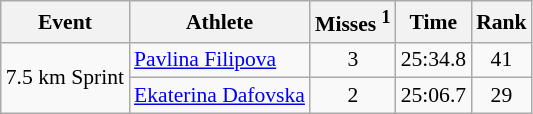<table class="wikitable" style="font-size:90%">
<tr>
<th>Event</th>
<th>Athlete</th>
<th>Misses <sup>1</sup></th>
<th>Time</th>
<th>Rank</th>
</tr>
<tr>
<td rowspan="2">7.5 km Sprint</td>
<td><a href='#'>Pavlina Filipova</a></td>
<td align="center">3</td>
<td align="center">25:34.8</td>
<td align="center">41</td>
</tr>
<tr>
<td><a href='#'>Ekaterina Dafovska</a></td>
<td align="center">2</td>
<td align="center">25:06.7</td>
<td align="center">29</td>
</tr>
</table>
